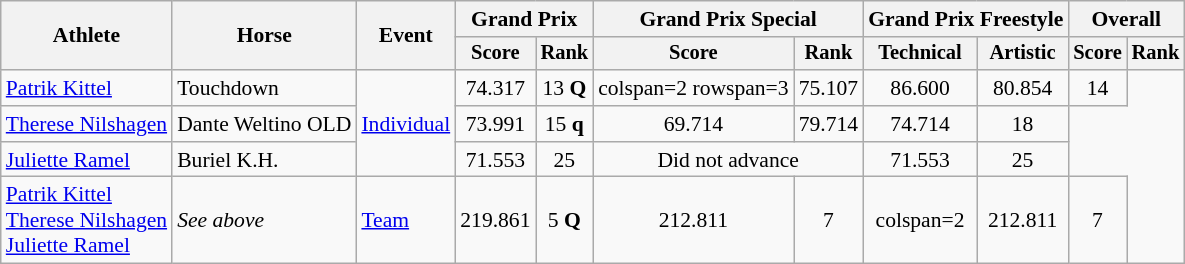<table class=wikitable style="font-size:90%; text-align:center;">
<tr>
<th rowspan=2>Athlete</th>
<th rowspan=2>Horse</th>
<th rowspan=2>Event</th>
<th colspan=2>Grand Prix</th>
<th colspan=2>Grand Prix Special</th>
<th colspan=2>Grand Prix Freestyle</th>
<th colspan=2>Overall</th>
</tr>
<tr style=font-size:95%>
<th>Score</th>
<th>Rank</th>
<th>Score</th>
<th>Rank</th>
<th>Technical</th>
<th>Artistic</th>
<th>Score</th>
<th>Rank</th>
</tr>
<tr>
<td align=left><a href='#'>Patrik Kittel</a></td>
<td align=left>Touchdown</td>
<td rowspan=3 align=left><a href='#'>Individual</a></td>
<td>74.317</td>
<td>13 <strong>Q</strong></td>
<td>colspan=2 rowspan=3 </td>
<td>75.107</td>
<td>86.600</td>
<td>80.854</td>
<td>14</td>
</tr>
<tr>
<td align=left><a href='#'>Therese Nilshagen</a></td>
<td align=left>Dante Weltino OLD</td>
<td>73.991</td>
<td>15 <strong>q</strong></td>
<td>69.714</td>
<td>79.714</td>
<td>74.714</td>
<td>18</td>
</tr>
<tr>
<td align=left><a href='#'>Juliette Ramel</a></td>
<td align=left>Buriel K.H.</td>
<td>71.553</td>
<td>25</td>
<td colspan=2>Did not advance</td>
<td>71.553</td>
<td>25</td>
</tr>
<tr>
<td align=left><a href='#'>Patrik Kittel</a><br><a href='#'>Therese Nilshagen</a><br><a href='#'>Juliette Ramel</a></td>
<td align=left><em>See above</em></td>
<td align=left><a href='#'>Team</a></td>
<td>219.861</td>
<td>5 <strong>Q</strong></td>
<td>212.811</td>
<td>7</td>
<td>colspan=2 </td>
<td>212.811</td>
<td>7</td>
</tr>
</table>
